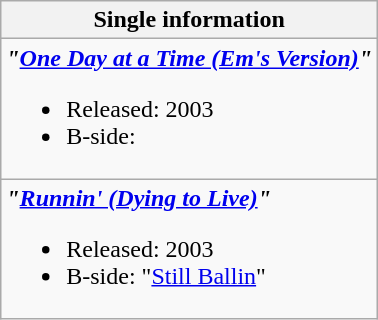<table class="wikitable">
<tr>
<th>Single information</th>
</tr>
<tr>
<td align="left"><strong><em>"<a href='#'>One Day at a Time (Em's Version)</a>"</em></strong><br><ul><li>Released: 2003</li><li>B-side:</li></ul></td>
</tr>
<tr>
<td align="left"><strong><em>"<a href='#'>Runnin' (Dying to Live)</a>"</em></strong><br><ul><li>Released: 2003</li><li>B-side: "<a href='#'>Still Ballin</a>"</li></ul></td>
</tr>
</table>
